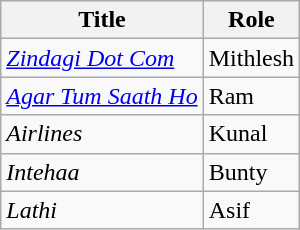<table class="wikitable">
<tr>
<th>Title</th>
<th>Role</th>
</tr>
<tr>
<td><em><a href='#'>Zindagi Dot Com</a></em></td>
<td>Mithlesh</td>
</tr>
<tr>
<td><em><a href='#'>Agar Tum Saath Ho</a></em></td>
<td>Ram</td>
</tr>
<tr>
<td><em>Airlines</em></td>
<td>Kunal</td>
</tr>
<tr>
<td><em>Intehaa</em></td>
<td>Bunty</td>
</tr>
<tr>
<td><em>Lathi</em></td>
<td>Asif</td>
</tr>
</table>
